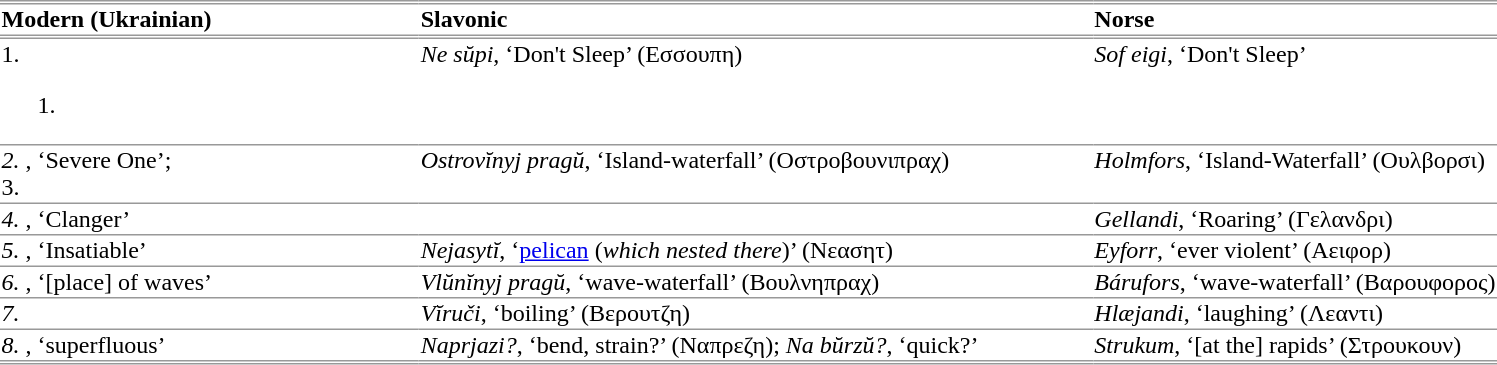<table cellspacing="4" border=0 style="border:0 none transparent; border-top:3px double #999; border-bottom:3px double #999; border-collapse:collapse;">
<tr style="border-bottom:3px double #999;">
<th style="text-align:left; width:28%;">Modern (Ukrainian)</th>
<th style="text-align:left; width:45%;">Slavonic</th>
<th style="text-align:left;">Norse</th>
</tr>
<tr style="vertical-align:top; border-bottom:1px solid #999;">
<td>1.<br><ol><li></li></ol></td>
<td><em>Ne sŭpi</em>, ‘Don't Sleep’ (Εσσουπη)</td>
<td><em>Sof eigi</em>, ‘Don't Sleep’</td>
</tr>
<tr style="vertical-align:top; border-bottom:1px solid #999;">
<td><em>2. </em>, ‘Severe One’;<br>3. <em></em></td>
<td><em>Ostrovĭnyj pragŭ</em>, ‘Island-waterfall’ (Οστροβουνιπραχ)</td>
<td><em>Holmfors</em>, ‘Island-Waterfall’ (Ουλβορσι)</td>
</tr>
<tr style="vertical-align:top; border-bottom:1px solid #999;">
<td><em>4. </em>, ‘Clanger’</td>
<td></td>
<td><em>Gellandi</em>, ‘Roaring’ (Γελανδρι)</td>
</tr>
<tr style="vertical-align:top; border-bottom:1px solid #999;">
<td><em>5. </em>, ‘Insatiable’</td>
<td><em>Nejasytĭ</em>, ‘<a href='#'>pelican</a> (<em>which nested there</em>)’ (Νεασητ)</td>
<td><em>Eyforr</em>, ‘ever violent’ (Αειφορ)</td>
</tr>
<tr style="vertical-align:top; border-bottom:1px solid #999;">
<td><em>6. </em>, ‘[place] of waves’</td>
<td><em>Vlŭnĭnyj pragŭ</em>, ‘wave-waterfall’ (Βουλνηπραχ)</td>
<td><em>Bárufors</em>, ‘wave-waterfall’ (Βαρουφορος)</td>
</tr>
<tr style="vertical-align:top; border-bottom:1px solid #999;">
<td><em>7. </em></td>
<td><em>Vĭruči</em>, ‘boiling’ (Βερουτζη)</td>
<td><em>Hlæjandi</em>, ‘laughing’ (Λεαντι)</td>
</tr>
<tr style="vertical-align:top;">
<td><em>8. </em>, ‘superfluous’</td>
<td><em>Naprjazi?</em>, ‘bend, strain?’ (Ναπρεζη); <em>Na bŭrzŭ?</em>, ‘quick?’</td>
<td><em>Strukum</em>, ‘[at the] rapids’ (Στρουκουν)</td>
</tr>
</table>
